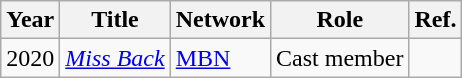<table class="wikitable">
<tr>
<th>Year</th>
<th>Title</th>
<th>Network</th>
<th>Role</th>
<th>Ref.</th>
</tr>
<tr>
<td>2020</td>
<td><em><a href='#'>Miss Back</a></em></td>
<td><a href='#'>MBN</a></td>
<td>Cast member</td>
<td></td>
</tr>
</table>
